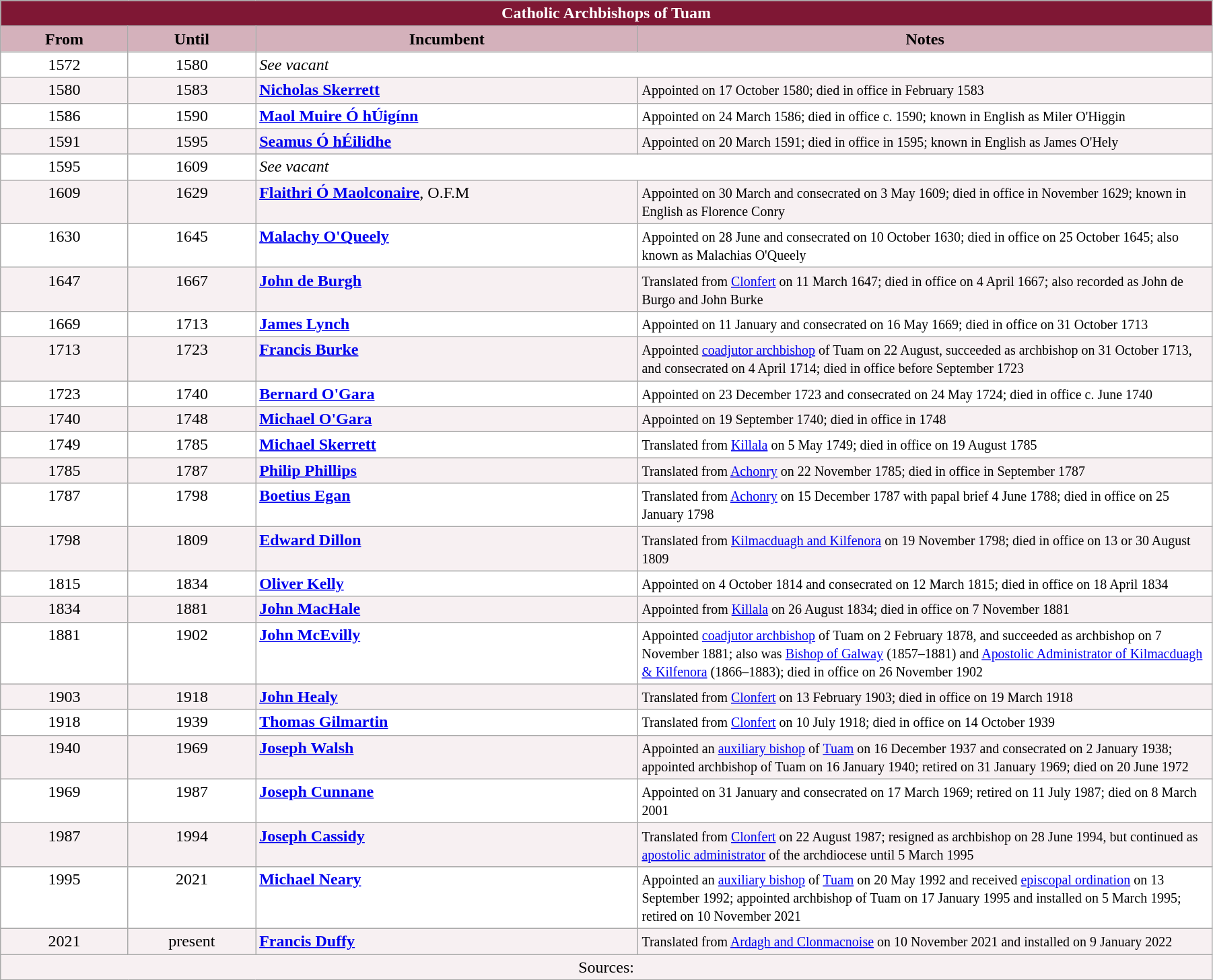<table class="wikitable" style="width:95%;" border="1" cellpadding="2">
<tr>
<th colspan="4" style="background-color: #7F1734; color: white;">Catholic Archbishops of Tuam</th>
</tr>
<tr valign=center>
<th style="background-color:#D4B1BB" width="10%">From</th>
<th style="background-color:#D4B1BB" width="10%">Until</th>
<th style="background-color:#D4B1BB" width="30%">Incumbent</th>
<th style="background-color:#D4B1BB" width="45%">Notes</th>
</tr>
<tr valign="top" style="background-color: white;">
<td align=center>1572</td>
<td align=center>1580</td>
<td colspan=2><em>See vacant</em></td>
</tr>
<tr valign="top" style="background-color: #F7F0F2;">
<td align=center>1580</td>
<td align=center>1583</td>
<td><strong><a href='#'>Nicholas Skerrett</a></strong></td>
<td><small>Appointed on 17 October 1580; died in office in February 1583</small></td>
</tr>
<tr valign="top" style="background-color: white;">
<td align=center>1586</td>
<td align=center>1590</td>
<td><strong><a href='#'>Maol Muire Ó hÚigínn</a></strong></td>
<td><small>Appointed on 24 March 1586; died in office c. 1590; known in English as Miler O'Higgin</small></td>
</tr>
<tr valign="top" style="background-color: #F7F0F2;">
<td align=center>1591</td>
<td align=center>1595</td>
<td><strong><a href='#'>Seamus Ó hÉilidhe</a></strong></td>
<td><small>Appointed on 20 March 1591; died in office in 1595; known in English as James O'Hely</small></td>
</tr>
<tr valign="top" style="background-color: white;">
<td align=center>1595</td>
<td align=center>1609</td>
<td colspan=2><em>See vacant</em></td>
</tr>
<tr valign="top" style="background-color: #F7F0F2;">
<td align=center>1609</td>
<td align=center>1629</td>
<td><strong><a href='#'>Flaithri Ó Maolconaire</a></strong>, O.F.M</td>
<td><small>Appointed on 30 March and consecrated on 3 May 1609; died in office in November 1629; known in English as Florence Conry </small></td>
</tr>
<tr valign="top" style="background-color: white;">
<td align=center>1630</td>
<td align=center>1645</td>
<td><strong><a href='#'>Malachy O'Queely</a></strong></td>
<td><small>Appointed on 28 June and consecrated on 10 October 1630; died in office on 25 October 1645; also known as Malachias O'Queely</small></td>
</tr>
<tr valign="top" style="background-color: #F7F0F2;">
<td align=center>1647</td>
<td align=center>1667</td>
<td><strong><a href='#'>John de Burgh</a></strong></td>
<td><small>Translated from <a href='#'>Clonfert</a> on 11 March 1647; died in office on 4 April 1667; also recorded as John de Burgo and John Burke</small></td>
</tr>
<tr valign="top" style="background-color: white;">
<td align=center>1669</td>
<td align=center>1713</td>
<td><strong><a href='#'>James Lynch</a></strong></td>
<td><small>Appointed on 11 January and consecrated on 16 May 1669; died in office on 31 October 1713</small></td>
</tr>
<tr valign="top" style="background-color: #F7F0F2;">
<td align=center>1713</td>
<td align=center>1723</td>
<td><strong><a href='#'>Francis Burke</a></strong></td>
<td><small>Appointed <a href='#'>coadjutor archbishop</a> of Tuam on 22 August, succeeded as archbishop on 31 October 1713, and consecrated on 4 April 1714; died in office before September 1723</small></td>
</tr>
<tr valign="top" style="background-color: white;">
<td align=center>1723</td>
<td align=center>1740</td>
<td><strong><a href='#'>Bernard O'Gara</a></strong></td>
<td><small>Appointed on 23 December 1723 and consecrated on 24 May 1724; died in office c. June 1740</small></td>
</tr>
<tr valign="top" style="background-color: #F7F0F2;">
<td align=center>1740</td>
<td align=center>1748</td>
<td><strong><a href='#'>Michael O'Gara</a></strong></td>
<td><small>Appointed on 19 September 1740; died in office in 1748</small></td>
</tr>
<tr valign="top" style="background-color: white;">
<td align=center>1749</td>
<td align=center>1785</td>
<td><strong><a href='#'>Michael Skerrett</a></strong></td>
<td><small>Translated from <a href='#'>Killala</a> on 5 May 1749; died in office on 19 August 1785</small></td>
</tr>
<tr valign="top" style="background-color: #F7F0F2;">
<td align=center>1785</td>
<td align=center>1787</td>
<td><strong><a href='#'>Philip Phillips</a></strong></td>
<td><small>Translated from <a href='#'>Achonry</a> on 22 November 1785; died in office in September 1787</small></td>
</tr>
<tr valign="top" style="background-color: white;">
<td align=center>1787</td>
<td align=center>1798</td>
<td><strong><a href='#'>Boetius Egan</a></strong></td>
<td><small>Translated from <a href='#'>Achonry</a> on 15 December 1787 with papal brief 4 June 1788; died in office on 25 January 1798</small></td>
</tr>
<tr valign="top" style="background-color: #F7F0F2;">
<td align=center>1798</td>
<td align=center>1809</td>
<td><strong><a href='#'>Edward Dillon</a></strong></td>
<td><small>Translated from <a href='#'>Kilmacduagh and Kilfenora</a> on 19 November 1798; died in office on 13 or 30 August 1809</small></td>
</tr>
<tr valign="top" style="background-color: white;">
<td align=center>1815</td>
<td align=center>1834</td>
<td><strong><a href='#'>Oliver Kelly</a></strong></td>
<td><small>Appointed on 4 October 1814 and consecrated on 12 March 1815; died in office on 18 April 1834</small></td>
</tr>
<tr valign="top" style="background-color: #F7F0F2;">
<td align=center>1834</td>
<td align=center>1881</td>
<td><strong><a href='#'>John MacHale</a></strong></td>
<td><small>Appointed from <a href='#'>Killala</a> on 26 August 1834; died in office on 7 November 1881</small></td>
</tr>
<tr valign="top" style="background-color: white;">
<td align=center>1881</td>
<td align=center>1902</td>
<td><strong><a href='#'>John McEvilly</a></strong></td>
<td><small>Appointed <a href='#'>coadjutor archbishop</a> of Tuam on 2 February 1878, and succeeded as archbishop on 7 November 1881; also was <a href='#'>Bishop of Galway</a> (1857–1881) and <a href='#'>Apostolic Administrator of Kilmacduagh & Kilfenora</a> (1866–1883); died in office on 26 November 1902</small></td>
</tr>
<tr valign="top" style="background-color: #F7F0F2;">
<td align=center>1903</td>
<td align=center>1918</td>
<td><strong><a href='#'>John Healy</a></strong></td>
<td><small>Translated from <a href='#'>Clonfert</a> on 13 February 1903; died in office on 19 March 1918</small></td>
</tr>
<tr valign="top" style="background-color: white;">
<td align=center>1918</td>
<td align=center>1939</td>
<td><strong><a href='#'>Thomas Gilmartin</a></strong></td>
<td><small>Translated from <a href='#'>Clonfert</a> on 10 July 1918; died in office on 14 October 1939</small></td>
</tr>
<tr valign="top" style="background-color: #F7F0F2;">
<td align=center>1940</td>
<td align=center>1969</td>
<td><strong><a href='#'>Joseph Walsh</a></strong></td>
<td><small>Appointed an <a href='#'>auxiliary bishop</a> of <a href='#'>Tuam</a> on 16 December 1937 and consecrated on 2 January 1938; appointed archbishop of Tuam on 16 January 1940; retired on 31 January 1969; died on 20 June 1972</small></td>
</tr>
<tr valign="top" style="background-color: white;">
<td align=center>1969</td>
<td align=center>1987</td>
<td><strong><a href='#'>Joseph Cunnane</a></strong></td>
<td><small>Appointed on 31 January and consecrated on 17 March 1969; retired on 11 July 1987; died on 8 March 2001</small></td>
</tr>
<tr valign="top" style="background-color: #F7F0F2;">
<td align=center>1987</td>
<td align=center>1994</td>
<td><strong><a href='#'>Joseph Cassidy</a></strong></td>
<td><small>Translated from <a href='#'>Clonfert</a> on 22 August 1987; resigned as archbishop on 28 June 1994, but continued as <a href='#'>apostolic administrator</a> of the archdiocese until 5 March 1995</small></td>
</tr>
<tr valign="top" style="background-color: white;">
<td align=center>1995</td>
<td align=center>2021</td>
<td><strong><a href='#'>Michael Neary</a></strong></td>
<td><small>Appointed an <a href='#'>auxiliary bishop</a> of <a href='#'>Tuam</a> on 20 May 1992 and received <a href='#'>episcopal ordination</a> on 13 September 1992; appointed archbishop of Tuam on 17 January 1995 and installed on 5 March 1995; retired on 10 November 2021</small></td>
</tr>
<tr valign="top" style="background-color: #F7F0F2;">
<td align=center>2021</td>
<td align=center>present</td>
<td><strong><a href='#'>Francis Duffy</a></strong></td>
<td><small>Translated from <a href='#'>Ardagh and Clonmacnoise</a> on 10 November 2021 and installed on 9 January 2022</small></td>
</tr>
<tr valign="top" style="background-color: #F7F0F2;">
<td align=center colspan=4>Sources:</td>
</tr>
</table>
